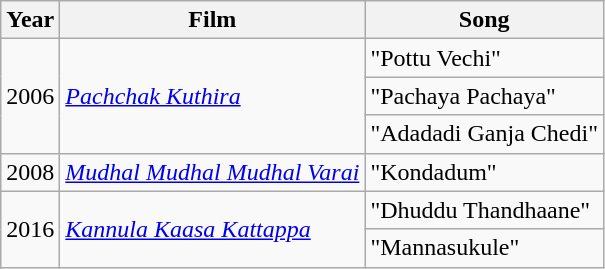<table class="wikitable sortable">
<tr>
<th>Year</th>
<th>Film</th>
<th>Song</th>
</tr>
<tr>
<td rowspan="3">2006</td>
<td rowspan="3"><em><a href='#'>Pachchak Kuthira</a></em></td>
<td>"Pottu Vechi"</td>
</tr>
<tr>
<td>"Pachaya Pachaya"</td>
</tr>
<tr>
<td>"Adadadi Ganja Chedi"</td>
</tr>
<tr>
<td>2008</td>
<td><em><a href='#'>Mudhal Mudhal Mudhal Varai</a></em></td>
<td>"Kondadum"</td>
</tr>
<tr>
<td rowspan="2">2016</td>
<td rowspan="2"><em><a href='#'>Kannula Kaasa Kattappa</a></em></td>
<td>"Dhuddu Thandhaane"</td>
</tr>
<tr>
<td>"Mannasukule"</td>
</tr>
</table>
